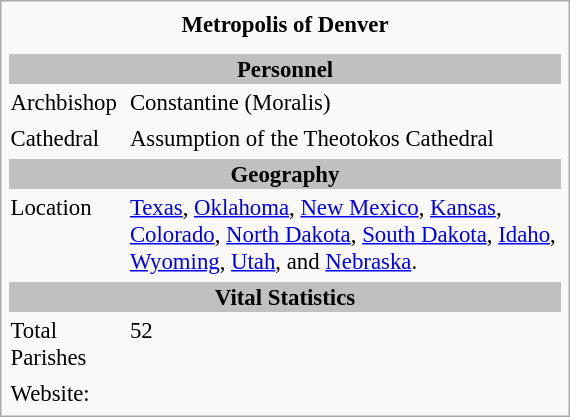<table class ="infobox" style="width: 25em; text-align: left; font-size: 95%;">
<tr align=center>
<th colspan=2><strong>Metropolis of Denver</strong></th>
</tr>
<tr align=center>
<th colspan=2></th>
</tr>
<tr>
<th colspan=2></th>
</tr>
<tr ---- align=center bgcolor="c0c0c0">
<th colspan=2><strong>Personnel</strong></th>
</tr>
<tr ---->
<td>Archbishop</td>
<td>Constantine (Moralis)</td>
</tr>
<tr>
</tr>
<tr>
<td>Cathedral</td>
<td>Assumption of the Theotokos Cathedral</td>
</tr>
<tr>
</tr>
<tr ---- align=center bgcolor="c0c0c0">
<th colspan=2><strong>Geography</strong></th>
</tr>
<tr>
<td>Location</td>
<td><a href='#'>Texas</a>, <a href='#'>Oklahoma</a>, <a href='#'>New Mexico</a>, <a href='#'>Kansas</a>, <a href='#'>Colorado</a>, <a href='#'>North Dakota</a>, <a href='#'>South Dakota</a>, <a href='#'>Idaho</a>, <a href='#'>Wyoming</a>, <a href='#'>Utah</a>, and <a href='#'>Nebraska</a>.</td>
</tr>
<tr>
</tr>
<tr ---- align=center bgcolor="c0c0c0">
<th colspan=2><strong>Vital Statistics</strong></th>
</tr>
<tr>
<td>Total Parishes</td>
<td>52</td>
</tr>
<tr>
</tr>
<tr>
<td>Website:</td>
<td></td>
</tr>
</table>
